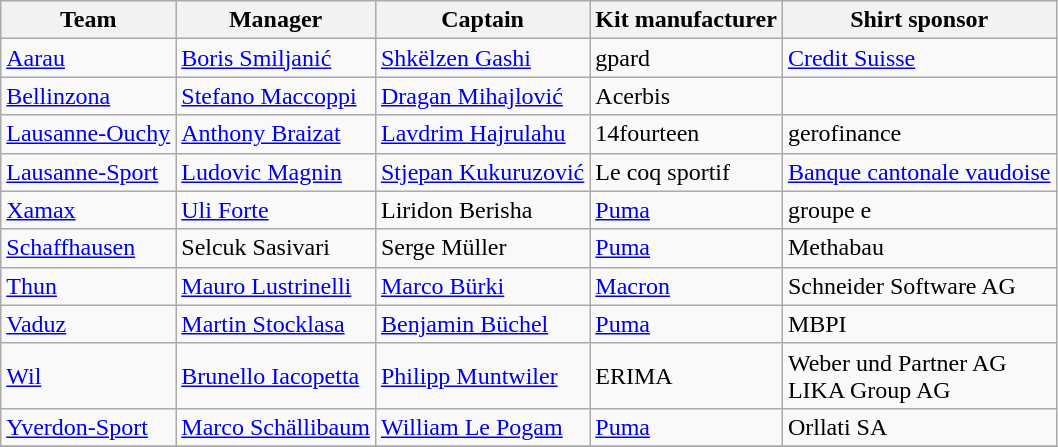<table class="wikitable sortable" style="text-align: left; font-size:100%">
<tr>
<th>Team</th>
<th>Manager</th>
<th>Captain</th>
<th>Kit manufacturer</th>
<th>Shirt sponsor</th>
</tr>
<tr>
<td><a href='#'>Aarau</a></td>
<td> <a href='#'>Boris Smiljanić</a></td>
<td> <a href='#'>Shkëlzen Gashi</a></td>
<td>gpard</td>
<td><a href='#'>Credit Suisse</a></td>
</tr>
<tr>
<td><a href='#'>Bellinzona</a></td>
<td> <a href='#'>Stefano Maccoppi</a></td>
<td> <a href='#'>Dragan Mihajlović</a></td>
<td>Acerbis</td>
<td></td>
</tr>
<tr>
<td><a href='#'>Lausanne-Ouchy</a></td>
<td> <a href='#'>Anthony Braizat</a></td>
<td> <a href='#'>Lavdrim Hajrulahu</a></td>
<td>14fourteen</td>
<td>gerofinance</td>
</tr>
<tr>
<td><a href='#'>Lausanne-Sport</a></td>
<td> <a href='#'>Ludovic Magnin</a></td>
<td> <a href='#'>Stjepan Kukuruzović</a></td>
<td>Le coq sportif</td>
<td><a href='#'>Banque cantonale vaudoise</a></td>
</tr>
<tr>
<td><a href='#'>Xamax</a></td>
<td> <a href='#'>Uli Forte</a></td>
<td> Liridon Berisha</td>
<td><a href='#'>Puma</a></td>
<td>groupe e</td>
</tr>
<tr>
<td><a href='#'>Schaffhausen</a></td>
<td> Selcuk Sasivari</td>
<td> Serge Müller</td>
<td><a href='#'>Puma</a></td>
<td>Methabau</td>
</tr>
<tr>
<td><a href='#'>Thun</a></td>
<td> <a href='#'>Mauro Lustrinelli</a></td>
<td> <a href='#'>Marco Bürki</a></td>
<td><a href='#'>Macron</a></td>
<td>Schneider Software AG</td>
</tr>
<tr>
<td><a href='#'>Vaduz</a></td>
<td> <a href='#'>Martin Stocklasa</a></td>
<td> <a href='#'>Benjamin Büchel</a></td>
<td><a href='#'>Puma</a></td>
<td>MBPI</td>
</tr>
<tr>
<td><a href='#'>Wil</a></td>
<td> <a href='#'>Brunello Iacopetta</a></td>
<td> <a href='#'>Philipp Muntwiler</a></td>
<td>ERIMA</td>
<td>Weber und Partner AG<br>LIKA Group AG</td>
</tr>
<tr>
<td><a href='#'>Yverdon-Sport</a></td>
<td> <a href='#'>Marco Schällibaum</a></td>
<td> <a href='#'>William Le Pogam</a></td>
<td><a href='#'>Puma</a></td>
<td>Orllati SA</td>
</tr>
<tr>
</tr>
</table>
